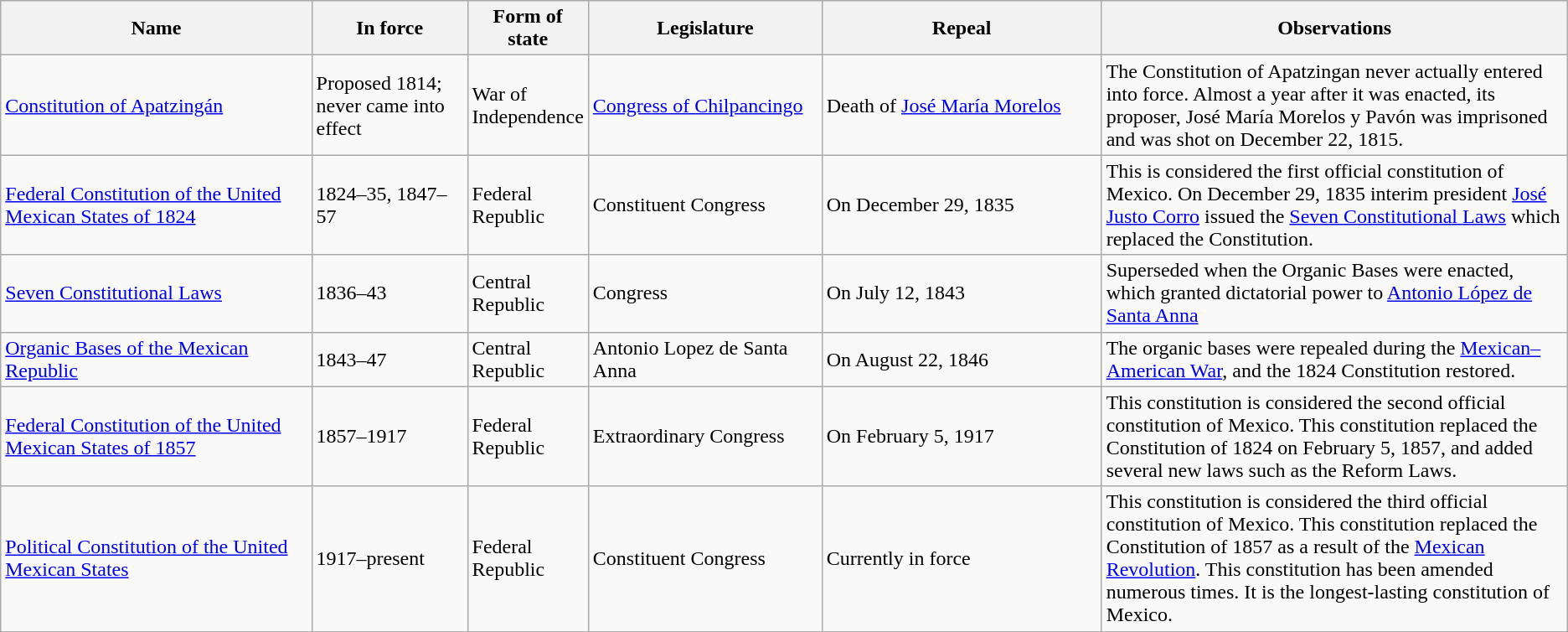<table class="wikitable">
<tr>
<th style="width:20%">Name</th>
<th style="width:10%">In force</th>
<th style="width:5%">Form of state</th>
<th style="width:15%">Legislature</th>
<th style="width:18%">Repeal</th>
<th style="width:30%">Observations</th>
</tr>
<tr>
<td><a href='#'>Constitution of Apatzingán</a></td>
<td>Proposed 1814;<br> never came into effect</td>
<td>War of Independence</td>
<td><a href='#'>Congress of Chilpancingo</a></td>
<td>Death of <a href='#'>José María Morelos</a></td>
<td>The Constitution of Apatzingan never actually entered into force. Almost a year after it was enacted, its proposer, José María Morelos y Pavón was imprisoned and was shot on December 22, 1815.</td>
</tr>
<tr>
<td><a href='#'>Federal Constitution of the United Mexican States of 1824</a></td>
<td>1824–35, 1847–57</td>
<td>Federal Republic</td>
<td>Constituent Congress</td>
<td>On December 29, 1835</td>
<td>This is considered the first official constitution of Mexico. On December 29, 1835 interim president <a href='#'>José Justo Corro</a> issued the <a href='#'>Seven Constitutional Laws</a> which replaced the Constitution.</td>
</tr>
<tr>
<td><a href='#'>Seven Constitutional Laws</a></td>
<td>1836–43</td>
<td>Central Republic</td>
<td>Congress</td>
<td>On July 12, 1843</td>
<td>Superseded when the Organic Bases were enacted, which granted dictatorial power to <a href='#'>Antonio López de Santa Anna</a></td>
</tr>
<tr>
<td><a href='#'>Organic Bases of the Mexican Republic</a></td>
<td>1843–47</td>
<td>Central Republic</td>
<td>Antonio Lopez de Santa Anna</td>
<td>On August 22, 1846</td>
<td>The organic bases were repealed during the <a href='#'>Mexican–American War</a>, and the 1824 Constitution restored.</td>
</tr>
<tr>
<td><a href='#'>Federal Constitution of the United Mexican States of 1857</a></td>
<td>1857–1917</td>
<td>Federal Republic</td>
<td>Extraordinary Congress</td>
<td>On February 5, 1917</td>
<td>This constitution is considered the second official constitution of Mexico. This constitution replaced the Constitution of 1824 on February 5, 1857, and added several new laws such as the Reform Laws.</td>
</tr>
<tr>
<td><a href='#'>Political Constitution of the United Mexican States</a></td>
<td>1917–present</td>
<td>Federal Republic</td>
<td>Constituent Congress</td>
<td>Currently in force</td>
<td>This constitution is considered the third official constitution of Mexico. This constitution replaced the Constitution of 1857 as a result of the <a href='#'>Mexican Revolution</a>. This constitution has been amended numerous times. It is the longest-lasting constitution of Mexico.</td>
</tr>
</table>
